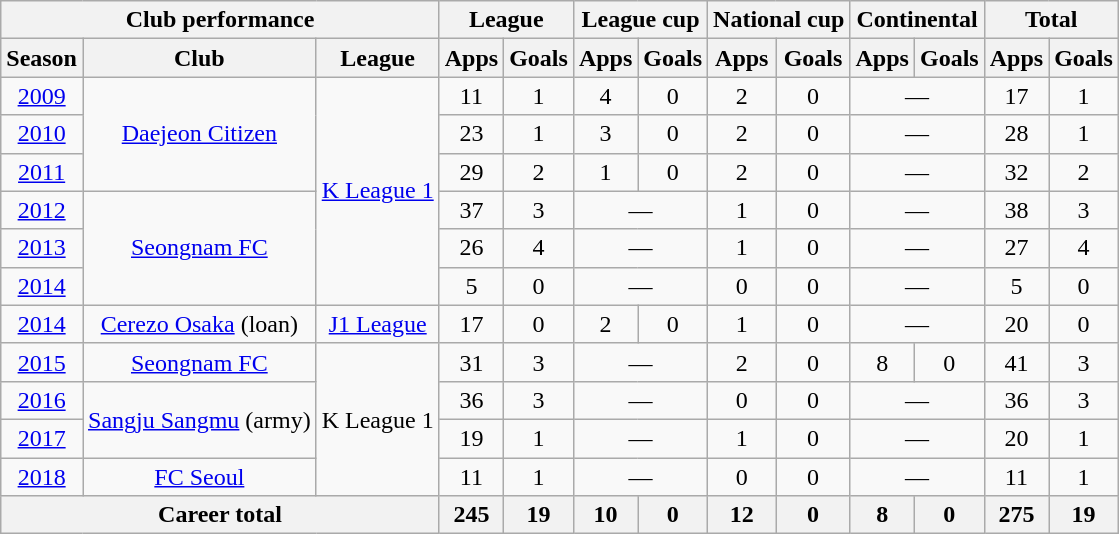<table class="wikitable" style="text-align:center">
<tr>
<th colspan=3>Club performance</th>
<th colspan=2>League</th>
<th colspan=2>League cup</th>
<th colspan=2>National cup</th>
<th colspan=2>Continental</th>
<th colspan=2>Total</th>
</tr>
<tr>
<th>Season</th>
<th>Club</th>
<th>League</th>
<th>Apps</th>
<th>Goals</th>
<th>Apps</th>
<th>Goals</th>
<th>Apps</th>
<th>Goals</th>
<th>Apps</th>
<th>Goals</th>
<th>Apps</th>
<th>Goals</th>
</tr>
<tr>
<td><a href='#'>2009</a></td>
<td rowspan=3><a href='#'>Daejeon Citizen</a></td>
<td rowspan=6><a href='#'>K League 1</a></td>
<td>11</td>
<td>1</td>
<td>4</td>
<td>0</td>
<td>2</td>
<td>0</td>
<td colspan=2>—</td>
<td>17</td>
<td>1</td>
</tr>
<tr>
<td><a href='#'>2010</a></td>
<td>23</td>
<td>1</td>
<td>3</td>
<td>0</td>
<td>2</td>
<td>0</td>
<td colspan=2>—</td>
<td>28</td>
<td>1</td>
</tr>
<tr>
<td><a href='#'>2011</a></td>
<td>29</td>
<td>2</td>
<td>1</td>
<td>0</td>
<td>2</td>
<td>0</td>
<td colspan=2>—</td>
<td>32</td>
<td>2</td>
</tr>
<tr>
<td><a href='#'>2012</a></td>
<td rowspan=3><a href='#'>Seongnam FC</a></td>
<td>37</td>
<td>3</td>
<td colspan=2>—</td>
<td>1</td>
<td>0</td>
<td colspan=2>—</td>
<td>38</td>
<td>3</td>
</tr>
<tr>
<td><a href='#'>2013</a></td>
<td>26</td>
<td>4</td>
<td colspan=2>—</td>
<td>1</td>
<td>0</td>
<td colspan=2>—</td>
<td>27</td>
<td>4</td>
</tr>
<tr>
<td><a href='#'>2014</a></td>
<td>5</td>
<td>0</td>
<td colspan=2>—</td>
<td>0</td>
<td>0</td>
<td colspan=2>—</td>
<td>5</td>
<td>0</td>
</tr>
<tr>
<td><a href='#'>2014</a></td>
<td><a href='#'>Cerezo Osaka</a> (loan)</td>
<td><a href='#'>J1 League</a></td>
<td>17</td>
<td>0</td>
<td>2</td>
<td>0</td>
<td>1</td>
<td>0</td>
<td colspan=2>—</td>
<td>20</td>
<td>0</td>
</tr>
<tr>
<td><a href='#'>2015</a></td>
<td><a href='#'>Seongnam FC</a></td>
<td rowspan=4>K League 1</td>
<td>31</td>
<td>3</td>
<td colspan=2>—</td>
<td>2</td>
<td>0</td>
<td>8</td>
<td>0</td>
<td>41</td>
<td>3</td>
</tr>
<tr>
<td><a href='#'>2016</a></td>
<td rowspan=2><a href='#'>Sangju Sangmu</a> (army)</td>
<td>36</td>
<td>3</td>
<td colspan=2>—</td>
<td>0</td>
<td>0</td>
<td colspan=2>—</td>
<td>36</td>
<td>3</td>
</tr>
<tr>
<td><a href='#'>2017</a></td>
<td>19</td>
<td>1</td>
<td colspan=2>—</td>
<td>1</td>
<td>0</td>
<td colspan=2>—</td>
<td>20</td>
<td>1</td>
</tr>
<tr>
<td><a href='#'>2018</a></td>
<td><a href='#'>FC Seoul</a></td>
<td>11</td>
<td>1</td>
<td colspan=2>—</td>
<td>0</td>
<td>0</td>
<td colspan=2>—</td>
<td>11</td>
<td>1</td>
</tr>
<tr>
<th colspan=3>Career total</th>
<th>245</th>
<th>19</th>
<th>10</th>
<th>0</th>
<th>12</th>
<th>0</th>
<th>8</th>
<th>0</th>
<th>275</th>
<th>19</th>
</tr>
</table>
